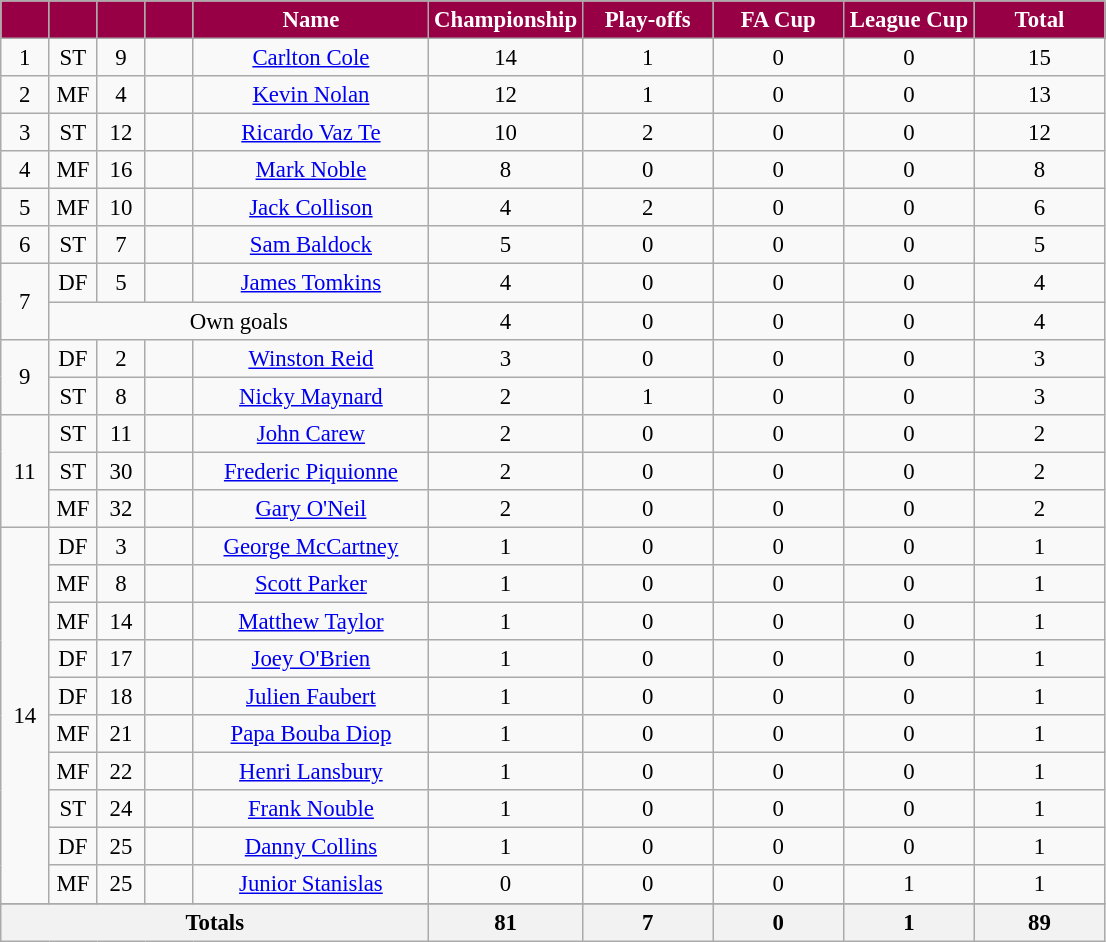<table class="wikitable sortable" style="font-size: 95%; text-align: center;">
<tr>
<th style="width:25px; background:#970045; color:white;"></th>
<th style="width:25px; background:#970045; color:white;"></th>
<th style="width:25px; background:#970045; color:white;"></th>
<th style="width:25px; background:#970045; color:white;"></th>
<th style="width:150px; background:#970045; color:white;">Name</th>
<th style="width:80px; background:#970045; color:white;">Championship</th>
<th style="width:80px; background:#970045; color:white;">Play-offs</th>
<th style="width:80px; background:#970045; color:white;">FA Cup</th>
<th style="width:80px; background:#970045; color:white;">League Cup</th>
<th style="width:80px; background:#970045; color:white;">Total</th>
</tr>
<tr>
<td>1</td>
<td>ST</td>
<td>9</td>
<td></td>
<td data-sort-value="Cole, Carlton"><a href='#'>Carlton Cole</a></td>
<td>14</td>
<td>1</td>
<td>0</td>
<td>0</td>
<td>15</td>
</tr>
<tr>
<td>2</td>
<td>MF</td>
<td>4</td>
<td></td>
<td data-sort-value="Nolan, Kevin"><a href='#'>Kevin Nolan</a></td>
<td>12</td>
<td>1</td>
<td>0</td>
<td>0</td>
<td>13</td>
</tr>
<tr>
<td>3</td>
<td>ST</td>
<td>12</td>
<td></td>
<td data-sort-value="Vaz Te, Ricardo"><a href='#'>Ricardo Vaz Te</a></td>
<td>10</td>
<td>2</td>
<td>0</td>
<td>0</td>
<td>12</td>
</tr>
<tr>
<td>4</td>
<td>MF</td>
<td>16</td>
<td></td>
<td data-sort-value="Noble, Mark"><a href='#'>Mark Noble</a></td>
<td>8</td>
<td>0</td>
<td>0</td>
<td>0</td>
<td>8</td>
</tr>
<tr>
<td>5</td>
<td>MF</td>
<td>10</td>
<td></td>
<td data-sort-value="Collison, Jack"><a href='#'>Jack Collison</a></td>
<td>4</td>
<td>2</td>
<td>0</td>
<td>0</td>
<td>6</td>
</tr>
<tr>
<td>6</td>
<td>ST</td>
<td>7</td>
<td></td>
<td data-sort-value="Baldock, Sam"><a href='#'>Sam Baldock</a></td>
<td>5</td>
<td>0</td>
<td>0</td>
<td>0</td>
<td>5</td>
</tr>
<tr>
<td rowspan=2>7</td>
<td>DF</td>
<td>5</td>
<td></td>
<td data-sort-value="Tomkins, James"><a href='#'>James Tomkins</a></td>
<td>4</td>
<td>0</td>
<td>0</td>
<td>0</td>
<td>4</td>
</tr>
<tr>
<td colspan="4">Own goals</td>
<td>4</td>
<td>0</td>
<td>0</td>
<td>0</td>
<td>4</td>
</tr>
<tr>
<td rowspan=2>9</td>
<td>DF</td>
<td>2</td>
<td></td>
<td data-sort-value="Reid, Winston"><a href='#'>Winston Reid</a></td>
<td>3</td>
<td>0</td>
<td>0</td>
<td>0</td>
<td>3</td>
</tr>
<tr>
<td>ST</td>
<td>8</td>
<td></td>
<td data-sort-value="Maynard, Nicky"><a href='#'>Nicky Maynard</a></td>
<td>2</td>
<td>1</td>
<td>0</td>
<td>0</td>
<td>3</td>
</tr>
<tr>
<td rowspan=3>11</td>
<td>ST</td>
<td>11</td>
<td></td>
<td data-sort-value="Carew, John"><a href='#'>John Carew</a></td>
<td>2</td>
<td>0</td>
<td>0</td>
<td>0</td>
<td>2</td>
</tr>
<tr>
<td>ST</td>
<td>30</td>
<td></td>
<td data-sort-value="Piquionne, Frederic"><a href='#'>Frederic Piquionne</a></td>
<td>2</td>
<td>0</td>
<td>0</td>
<td>0</td>
<td>2</td>
</tr>
<tr>
<td>MF</td>
<td>32</td>
<td></td>
<td data-sort-value="O'Neil, Gary"><a href='#'>Gary O'Neil</a></td>
<td>2</td>
<td>0</td>
<td>0</td>
<td>0</td>
<td>2</td>
</tr>
<tr>
<td rowspan=10>14</td>
<td>DF</td>
<td>3</td>
<td></td>
<td data-sort-value="McCartney, George"><a href='#'>George McCartney</a></td>
<td>1</td>
<td>0</td>
<td>0</td>
<td>0</td>
<td>1</td>
</tr>
<tr>
<td>MF</td>
<td>8</td>
<td></td>
<td data-sort-value="Parker, Scott"><a href='#'>Scott Parker</a></td>
<td>1</td>
<td>0</td>
<td>0</td>
<td>0</td>
<td>1</td>
</tr>
<tr>
<td>MF</td>
<td>14</td>
<td></td>
<td data-sort-value="Taylor, Matthew"><a href='#'>Matthew Taylor</a></td>
<td>1</td>
<td>0</td>
<td>0</td>
<td>0</td>
<td>1</td>
</tr>
<tr>
<td>DF</td>
<td>17</td>
<td></td>
<td data-sort-value="O'Brien, Joey"><a href='#'>Joey O'Brien</a></td>
<td>1</td>
<td>0</td>
<td>0</td>
<td>0</td>
<td>1</td>
</tr>
<tr>
<td>DF</td>
<td>18</td>
<td></td>
<td data-sort-value="Faubert, Julien"><a href='#'>Julien Faubert</a></td>
<td>1</td>
<td>0</td>
<td>0</td>
<td>0</td>
<td>1</td>
</tr>
<tr>
<td>MF</td>
<td>21</td>
<td></td>
<td data-sort-value="Bouba Diop, Papa"><a href='#'>Papa Bouba Diop</a></td>
<td>1</td>
<td>0</td>
<td>0</td>
<td>0</td>
<td>1</td>
</tr>
<tr>
<td>MF</td>
<td>22</td>
<td></td>
<td data-sort-value="Lansbury, Henri"><a href='#'>Henri Lansbury</a></td>
<td>1</td>
<td>0</td>
<td>0</td>
<td>0</td>
<td>1</td>
</tr>
<tr>
<td>ST</td>
<td>24</td>
<td></td>
<td data-sort-value="Nouble, Frank"><a href='#'>Frank Nouble</a></td>
<td>1</td>
<td>0</td>
<td>0</td>
<td>0</td>
<td>1</td>
</tr>
<tr>
<td>DF</td>
<td>25</td>
<td></td>
<td data-sort-value="Collins, Danny"><a href='#'>Danny Collins</a></td>
<td>1</td>
<td>0</td>
<td>0</td>
<td>0</td>
<td>1</td>
</tr>
<tr>
<td>MF</td>
<td>25</td>
<td></td>
<td data-sort-value="Stanislas, Junior"><a href='#'>Junior Stanislas</a></td>
<td>0</td>
<td>0</td>
<td>0</td>
<td>1</td>
<td>1</td>
</tr>
<tr>
</tr>
<tr class="sortbottom">
</tr>
<tr class="sortbottom">
<th colspan=5>Totals</th>
<th>81</th>
<th>7</th>
<th>0</th>
<th>1</th>
<th>89</th>
</tr>
</table>
